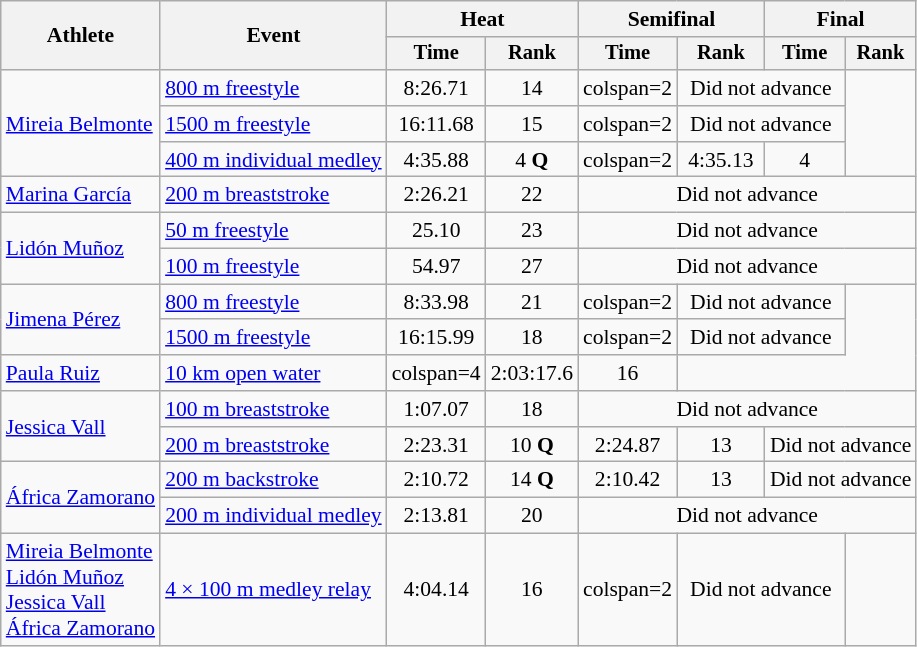<table class=wikitable style="font-size:90%">
<tr>
<th rowspan="2">Athlete</th>
<th rowspan="2">Event</th>
<th colspan="2">Heat</th>
<th colspan="2">Semifinal</th>
<th colspan="2">Final</th>
</tr>
<tr style="font-size:95%">
<th>Time</th>
<th>Rank</th>
<th>Time</th>
<th>Rank</th>
<th>Time</th>
<th>Rank</th>
</tr>
<tr align=center>
<td align=left rowspan=3><a href='#'>Mireia Belmonte</a></td>
<td align=left><a href='#'>800 m freestyle</a></td>
<td>8:26.71</td>
<td>14</td>
<td>colspan=2 </td>
<td colspan="2">Did not advance</td>
</tr>
<tr align=center>
<td align=left><a href='#'>1500 m freestyle</a></td>
<td>16:11.68</td>
<td>15</td>
<td>colspan=2 </td>
<td colspan="2">Did not advance</td>
</tr>
<tr align=center>
<td align=left><a href='#'>400 m individual medley</a></td>
<td>4:35.88</td>
<td>4 <strong>Q</strong></td>
<td>colspan=2 </td>
<td>4:35.13</td>
<td>4</td>
</tr>
<tr align=center>
<td align=left><a href='#'>Marina García</a></td>
<td align=left><a href='#'>200 m breaststroke</a></td>
<td>2:26.21</td>
<td>22</td>
<td colspan="4">Did not advance</td>
</tr>
<tr align=center>
<td align=left rowspan=2><a href='#'>Lidón Muñoz</a></td>
<td align=left><a href='#'>50 m freestyle</a></td>
<td>25.10</td>
<td>23</td>
<td colspan="4">Did not advance</td>
</tr>
<tr align=center>
<td align=left><a href='#'>100 m freestyle</a></td>
<td>54.97</td>
<td>27</td>
<td colspan="4">Did not advance</td>
</tr>
<tr align=center>
<td align=left rowspan = 2><a href='#'>Jimena Pérez</a></td>
<td align=left><a href='#'>800 m freestyle</a></td>
<td>8:33.98</td>
<td>21</td>
<td>colspan=2 </td>
<td colspan="2">Did not advance</td>
</tr>
<tr align=center>
<td align=left><a href='#'>1500 m freestyle</a></td>
<td>16:15.99</td>
<td>18</td>
<td>colspan=2 </td>
<td colspan="2">Did not advance</td>
</tr>
<tr align=center>
<td align=left><a href='#'>Paula Ruiz</a></td>
<td align=left><a href='#'>10 km open water</a></td>
<td>colspan=4 </td>
<td>2:03:17.6</td>
<td>16</td>
</tr>
<tr align=center>
<td align=left rowspan=2><a href='#'>Jessica Vall</a></td>
<td align=left><a href='#'>100 m breaststroke</a></td>
<td>1:07.07</td>
<td>18</td>
<td colspan="4">Did not advance</td>
</tr>
<tr align=center>
<td align=left><a href='#'>200 m breaststroke</a></td>
<td>2:23.31</td>
<td>10 <strong>Q</strong></td>
<td>2:24.87</td>
<td>13</td>
<td colspan="2">Did not advance</td>
</tr>
<tr align=center>
<td align=left rowspan=2><a href='#'>África Zamorano</a></td>
<td align=left><a href='#'>200 m backstroke</a></td>
<td>2:10.72</td>
<td>14 <strong>Q</strong></td>
<td>2:10.42</td>
<td>13</td>
<td colspan="2">Did not advance</td>
</tr>
<tr align=center>
<td align=left><a href='#'>200 m individual medley</a></td>
<td>2:13.81</td>
<td>20</td>
<td colspan="4">Did not advance</td>
</tr>
<tr align=center>
<td align=left><a href='#'>Mireia Belmonte</a><br><a href='#'>Lidón Muñoz</a><br><a href='#'>Jessica Vall</a><br><a href='#'>África Zamorano</a></td>
<td align=left><a href='#'>4 × 100 m medley relay</a></td>
<td>4:04.14</td>
<td>16</td>
<td>colspan=2 </td>
<td colspan="2">Did not advance</td>
</tr>
</table>
